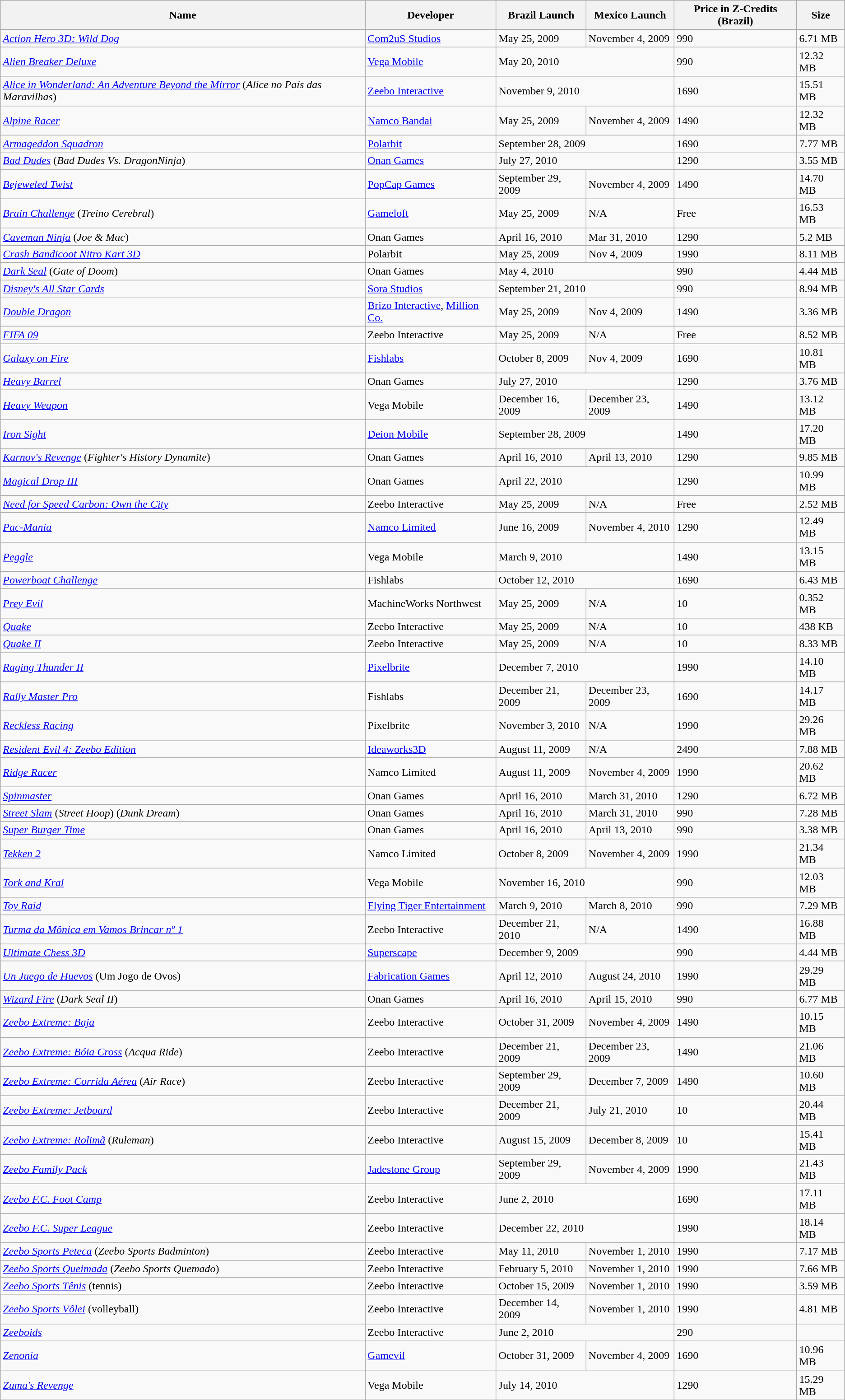<table class = "wikitable sortable">
<tr>
<th>Name</th>
<th>Developer</th>
<th>Brazil Launch</th>
<th>Mexico Launch</th>
<th>Price in Z-Credits (Brazil)</th>
<th>Size</th>
</tr>
<tr>
<td><em><a href='#'>Action Hero 3D: Wild Dog</a></em></td>
<td><a href='#'>Com2uS Studios</a></td>
<td>May 25, 2009</td>
<td>November 4, 2009</td>
<td>990</td>
<td>6.71 MB</td>
</tr>
<tr>
<td><em><a href='#'>Alien Breaker Deluxe</a></em></td>
<td><a href='#'>Vega Mobile</a></td>
<td colspan=2>May 20, 2010</td>
<td>990</td>
<td>12.32 MB</td>
</tr>
<tr>
<td><em><a href='#'>Alice in Wonderland: An Adventure Beyond the Mirror</a></em> (<em>Alice no País das Maravilhas</em>)</td>
<td><a href='#'>Zeebo Interactive</a></td>
<td colspan=2>November 9, 2010</td>
<td>1690</td>
<td>15.51 MB</td>
</tr>
<tr>
<td><em><a href='#'>Alpine Racer</a></em></td>
<td><a href='#'>Namco Bandai</a></td>
<td>May 25, 2009</td>
<td>November 4, 2009</td>
<td>1490</td>
<td>12.32 MB</td>
</tr>
<tr>
<td><em><a href='#'>Armageddon Squadron</a></em></td>
<td><a href='#'>Polarbit</a></td>
<td colspan=2>September 28, 2009</td>
<td>1690</td>
<td>7.77 MB</td>
</tr>
<tr>
<td><em><a href='#'> Bad Dudes</a></em> (<em>Bad Dudes Vs. DragonNinja</em>)</td>
<td><a href='#'>Onan Games</a></td>
<td colspan=2>July 27, 2010</td>
<td>1290</td>
<td>3.55 MB</td>
</tr>
<tr>
<td><em><a href='#'>Bejeweled Twist</a></em></td>
<td><a href='#'>PopCap Games</a></td>
<td>September 29, 2009</td>
<td>November 4, 2009</td>
<td>1490</td>
<td>14.70 MB</td>
</tr>
<tr>
<td><em><a href='#'>Brain Challenge</a></em> (<em>Treino Cerebral</em>)</td>
<td><a href='#'>Gameloft</a></td>
<td>May 25, 2009</td>
<td>N/A</td>
<td>Free</td>
<td>16.53 MB</td>
</tr>
<tr>
<td><em><a href='#'>Caveman Ninja</a></em> (<em>Joe & Mac</em>)</td>
<td>Onan Games</td>
<td>April 16, 2010</td>
<td>Mar 31, 2010</td>
<td>1290</td>
<td>5.2 MB</td>
</tr>
<tr>
<td><em><a href='#'>Crash Bandicoot Nitro Kart 3D</a></em></td>
<td>Polarbit</td>
<td>May 25, 2009</td>
<td>Nov 4, 2009</td>
<td>1990</td>
<td>8.11 MB</td>
</tr>
<tr>
<td><em><a href='#'>Dark Seal</a></em> (<em>Gate of Doom</em>)</td>
<td>Onan Games</td>
<td colspan=2>May 4, 2010</td>
<td>990</td>
<td>4.44 MB</td>
</tr>
<tr>
<td><em><a href='#'>Disney's All Star Cards</a></em></td>
<td><a href='#'>Sora Studios</a></td>
<td colspan=2>September 21, 2010</td>
<td>990</td>
<td>8.94 MB</td>
</tr>
<tr>
<td><em><a href='#'>Double Dragon</a></em></td>
<td><a href='#'>Brizo Interactive</a>, <a href='#'>Million Co.</a></td>
<td>May 25, 2009</td>
<td>Nov 4, 2009</td>
<td>1490</td>
<td>3.36 MB</td>
</tr>
<tr>
<td><em><a href='#'>FIFA 09</a></em></td>
<td>Zeebo Interactive</td>
<td>May 25, 2009</td>
<td>N/A</td>
<td>Free</td>
<td>8.52 MB</td>
</tr>
<tr>
<td><em><a href='#'>Galaxy on Fire</a></em></td>
<td><a href='#'>Fishlabs</a></td>
<td>October 8, 2009</td>
<td>Nov 4, 2009</td>
<td>1690</td>
<td>10.81 MB</td>
</tr>
<tr>
<td><em><a href='#'>Heavy Barrel</a></em></td>
<td>Onan Games</td>
<td colspan=2>July 27, 2010</td>
<td>1290</td>
<td>3.76 MB</td>
</tr>
<tr>
<td><em><a href='#'>Heavy Weapon</a></em></td>
<td>Vega Mobile</td>
<td>December 16, 2009</td>
<td>December 23, 2009</td>
<td>1490</td>
<td>13.12 MB</td>
</tr>
<tr>
<td><em><a href='#'>Iron Sight</a></em></td>
<td><a href='#'>Deion Mobile</a></td>
<td colspan=2>September 28, 2009</td>
<td>1490</td>
<td>17.20 MB</td>
</tr>
<tr>
<td><em><a href='#'>Karnov's Revenge</a></em> (<em>Fighter's History Dynamite</em>)</td>
<td>Onan Games</td>
<td>April 16, 2010</td>
<td>April 13, 2010</td>
<td>1290</td>
<td>9.85 MB</td>
</tr>
<tr>
<td><em><a href='#'>Magical Drop III</a></em></td>
<td>Onan Games</td>
<td colspan=2>April 22, 2010</td>
<td>1290</td>
<td>10.99 MB</td>
</tr>
<tr>
<td><em><a href='#'>Need for Speed Carbon: Own the City</a></em></td>
<td>Zeebo Interactive</td>
<td>May 25, 2009</td>
<td>N/A</td>
<td>Free</td>
<td>2.52 MB</td>
</tr>
<tr>
<td><em><a href='#'>Pac-Mania</a></em></td>
<td><a href='#'>Namco Limited</a></td>
<td>June 16, 2009</td>
<td>November 4, 2010</td>
<td>1290</td>
<td>12.49 MB</td>
</tr>
<tr>
<td><em><a href='#'>Peggle</a></em></td>
<td>Vega Mobile</td>
<td colspan=2>March 9, 2010</td>
<td>1490</td>
<td>13.15 MB</td>
</tr>
<tr>
<td><em><a href='#'>Powerboat Challenge</a></em></td>
<td>Fishlabs</td>
<td colspan=2>October 12, 2010</td>
<td>1690</td>
<td>6.43 MB</td>
</tr>
<tr>
<td><em><a href='#'>Prey Evil</a></em></td>
<td>MachineWorks Northwest</td>
<td>May 25, 2009</td>
<td>N/A</td>
<td>10</td>
<td>0.352 MB</td>
</tr>
<tr>
<td><em><a href='#'>Quake</a></em></td>
<td>Zeebo Interactive</td>
<td>May 25, 2009</td>
<td>N/A</td>
<td>10</td>
<td>438 KB</td>
</tr>
<tr>
<td><em><a href='#'>Quake II</a></em></td>
<td>Zeebo Interactive</td>
<td>May 25, 2009</td>
<td>N/A</td>
<td>10</td>
<td>8.33 MB</td>
</tr>
<tr>
<td><em><a href='#'>Raging Thunder II</a></em></td>
<td><a href='#'>Pixelbrite</a></td>
<td colspan=2>December 7, 2010</td>
<td>1990</td>
<td>14.10 MB</td>
</tr>
<tr>
<td><em><a href='#'>Rally Master Pro</a></em></td>
<td>Fishlabs</td>
<td>December 21, 2009</td>
<td>December 23, 2009</td>
<td>1690</td>
<td>14.17 MB</td>
</tr>
<tr>
<td><em><a href='#'>Reckless Racing</a></em></td>
<td>Pixelbrite</td>
<td>November 3, 2010</td>
<td>N/A</td>
<td>1990</td>
<td>29.26 MB</td>
</tr>
<tr>
<td><em><a href='#'>Resident Evil 4: Zeebo Edition</a></em></td>
<td><a href='#'>Ideaworks3D</a></td>
<td>August 11, 2009</td>
<td>N/A</td>
<td>2490</td>
<td>7.88 MB</td>
</tr>
<tr>
<td><em><a href='#'>Ridge Racer</a></em></td>
<td>Namco Limited</td>
<td>August 11, 2009</td>
<td>November 4, 2009</td>
<td>1990</td>
<td>20.62 MB</td>
</tr>
<tr>
<td><em><a href='#'> Spinmaster</a></em></td>
<td>Onan Games</td>
<td>April 16, 2010</td>
<td>March 31, 2010</td>
<td>1290</td>
<td>6.72 MB</td>
</tr>
<tr>
<td><em><a href='#'>Street Slam</a></em> (<em>Street Hoop</em>) (<em>Dunk Dream</em>)</td>
<td>Onan Games</td>
<td>April 16, 2010</td>
<td>March 31, 2010</td>
<td>990</td>
<td>7.28 MB</td>
</tr>
<tr>
<td><em><a href='#'>Super Burger Time</a></em></td>
<td>Onan Games</td>
<td>April 16, 2010</td>
<td>April 13, 2010</td>
<td>990</td>
<td>3.38 MB</td>
</tr>
<tr>
<td><em><a href='#'>Tekken 2</a></em></td>
<td>Namco Limited</td>
<td>October 8, 2009</td>
<td>November 4, 2009</td>
<td>1990</td>
<td>21.34 MB</td>
</tr>
<tr>
<td><em><a href='#'>Tork and Kral</a></em></td>
<td>Vega Mobile</td>
<td colspan=2>November 16, 2010</td>
<td>990</td>
<td>12.03 MB</td>
</tr>
<tr>
<td><em><a href='#'>Toy Raid</a></em></td>
<td><a href='#'>Flying Tiger Entertainment</a></td>
<td>March 9, 2010</td>
<td>March 8, 2010</td>
<td>990</td>
<td>7.29 MB</td>
</tr>
<tr>
<td><em><a href='#'>Turma da Mônica em Vamos Brincar nº 1</a></em></td>
<td>Zeebo Interactive</td>
<td>December 21, 2010</td>
<td>N/A</td>
<td>1490</td>
<td>16.88 MB</td>
</tr>
<tr>
<td><em><a href='#'>Ultimate Chess 3D</a></em></td>
<td><a href='#'>Superscape</a></td>
<td colspan=2>December 9, 2009</td>
<td>990</td>
<td>4.44 MB</td>
</tr>
<tr>
<td><em><a href='#'>Un Juego de Huevos</a></em> (Um Jogo de Ovos)</td>
<td><a href='#'>Fabrication Games</a></td>
<td>April 12, 2010</td>
<td>August 24, 2010</td>
<td>1990</td>
<td>29.29 MB</td>
</tr>
<tr>
<td><em><a href='#'>Wizard Fire</a></em> (<em>Dark Seal II</em>)</td>
<td>Onan Games</td>
<td>April 16, 2010</td>
<td>April 15, 2010</td>
<td>990</td>
<td>6.77 MB</td>
</tr>
<tr>
<td><em><a href='#'>Zeebo Extreme: Baja</a></em></td>
<td>Zeebo Interactive</td>
<td>October 31, 2009</td>
<td>November 4, 2009</td>
<td>1490</td>
<td>10.15 MB</td>
</tr>
<tr>
<td><em><a href='#'>Zeebo Extreme: Bóia Cross</a></em> (<em>Acqua Ride</em>)</td>
<td>Zeebo Interactive</td>
<td>December 21, 2009</td>
<td>December 23, 2009</td>
<td>1490</td>
<td>21.06 MB</td>
</tr>
<tr>
<td><em><a href='#'>Zeebo Extreme: Corrida Aérea</a></em> (<em>Air Race</em>)</td>
<td>Zeebo Interactive</td>
<td>September 29, 2009</td>
<td>December 7, 2009</td>
<td>1490</td>
<td>10.60 MB</td>
</tr>
<tr>
<td><em><a href='#'>Zeebo Extreme: Jetboard</a></em></td>
<td>Zeebo Interactive</td>
<td>December 21, 2009</td>
<td>July 21, 2010</td>
<td>10</td>
<td>20.44 MB</td>
</tr>
<tr>
<td><em><a href='#'>Zeebo Extreme: Rolimã</a></em> (<em>Ruleman</em>)</td>
<td>Zeebo Interactive</td>
<td>August 15, 2009</td>
<td>December 8, 2009</td>
<td>10</td>
<td>15.41 MB</td>
</tr>
<tr>
<td><em><a href='#'>Zeebo Family Pack</a></em></td>
<td><a href='#'>Jadestone Group</a></td>
<td>September 29, 2009</td>
<td>November 4, 2009</td>
<td>1990</td>
<td>21.43 MB</td>
</tr>
<tr>
<td><em><a href='#'>Zeebo F.C. Foot Camp</a></em></td>
<td>Zeebo Interactive</td>
<td colspan=2>June 2, 2010</td>
<td>1690</td>
<td>17.11 MB</td>
</tr>
<tr>
<td><em><a href='#'>Zeebo F.C. Super League</a></em></td>
<td>Zeebo Interactive</td>
<td colspan=2>December 22, 2010</td>
<td>1990</td>
<td>18.14 MB</td>
</tr>
<tr>
<td><em><a href='#'>Zeebo Sports Peteca</a></em> (<em>Zeebo Sports Badminton</em>)</td>
<td>Zeebo Interactive</td>
<td>May 11, 2010</td>
<td>November 1, 2010</td>
<td>1990</td>
<td>7.17 MB</td>
</tr>
<tr>
<td><em><a href='#'>Zeebo Sports Queimada</a></em> (<em>Zeebo Sports Quemado</em>)</td>
<td>Zeebo Interactive</td>
<td>February 5, 2010</td>
<td>November 1, 2010</td>
<td>1990</td>
<td>7.66 MB</td>
</tr>
<tr>
<td><em><a href='#'>Zeebo Sports Tênis</a></em> (tennis)</td>
<td>Zeebo Interactive</td>
<td>October 15, 2009</td>
<td>November 1, 2010</td>
<td>1990</td>
<td>3.59 MB</td>
</tr>
<tr>
<td><em><a href='#'>Zeebo Sports Vôlei</a></em> (volleyball)</td>
<td>Zeebo Interactive</td>
<td>December 14, 2009</td>
<td>November 1, 2010</td>
<td>1990</td>
<td>4.81 MB</td>
</tr>
<tr>
<td><em><a href='#'>Zeeboids</a></em></td>
<td>Zeebo Interactive</td>
<td colspan=2>June 2, 2010</td>
<td>290</td>
<td></td>
</tr>
<tr>
<td><em><a href='#'>Zenonia</a></em></td>
<td><a href='#'>Gamevil</a></td>
<td>October 31, 2009</td>
<td>November 4, 2009</td>
<td>1690</td>
<td>10.96 MB</td>
</tr>
<tr>
<td><em><a href='#'>Zuma's Revenge</a></em></td>
<td>Vega Mobile</td>
<td colspan=2>July 14, 2010</td>
<td>1290</td>
<td>15.29 MB</td>
</tr>
</table>
